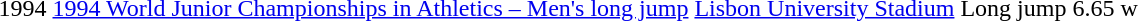<table>
<tr>
<td>1994</td>
<td><a href='#'>1994 World Junior Championships in Athletics – Men's long jump</a></td>
<td><a href='#'>Lisbon University Stadium</a></td>
<td>Long jump</td>
<td>6.65 w</td>
</tr>
</table>
